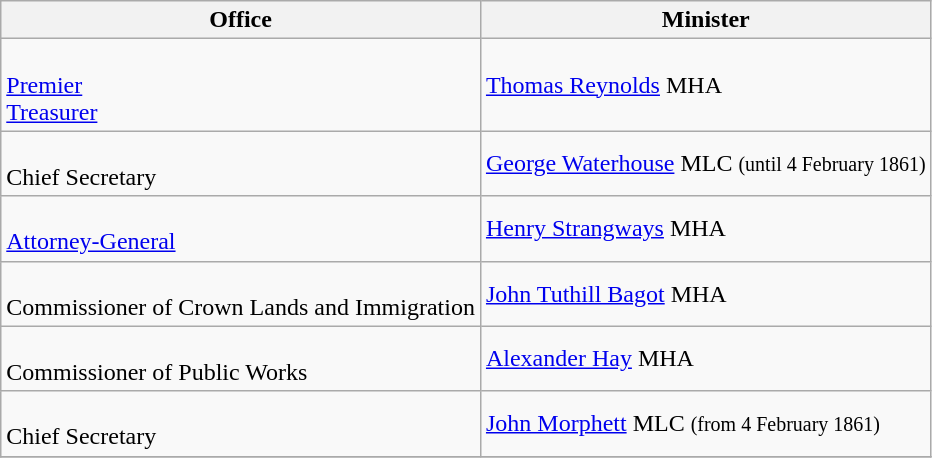<table class="wikitable">
<tr>
<th>Office</th>
<th>Minister</th>
</tr>
<tr>
<td><br><a href='#'>Premier</a><br>
<a href='#'>Treasurer</a></td>
<td><a href='#'>Thomas Reynolds</a> MHA</td>
</tr>
<tr>
<td><br>Chief Secretary</td>
<td><a href='#'>George Waterhouse</a> MLC <small>(until 4 February 1861)</small></td>
</tr>
<tr>
<td><br><a href='#'>Attorney-General</a></td>
<td><a href='#'>Henry Strangways</a> MHA</td>
</tr>
<tr>
<td><br>Commissioner of Crown Lands and Immigration<br></td>
<td><a href='#'>John Tuthill Bagot</a> MHA</td>
</tr>
<tr>
<td><br>Commissioner of Public Works<br></td>
<td><a href='#'>Alexander Hay</a> MHA</td>
</tr>
<tr>
<td><br>Chief Secretary<br></td>
<td><a href='#'>John Morphett</a> MLC <small>(from 4 February 1861)</small></td>
</tr>
<tr>
</tr>
</table>
